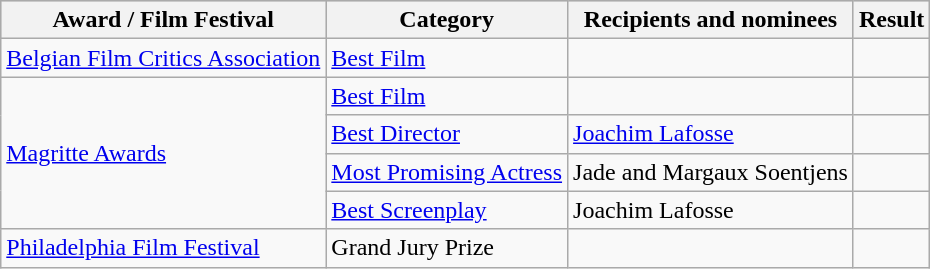<table class="wikitable plainrowheaders sortable">
<tr style="background:#ccc; text-align:center;">
<th scope="col">Award / Film Festival</th>
<th scope="col">Category</th>
<th scope="col">Recipients and nominees</th>
<th scope="col">Result</th>
</tr>
<tr>
<td><a href='#'>Belgian Film Critics Association</a></td>
<td><a href='#'>Best Film</a></td>
<td></td>
<td></td>
</tr>
<tr>
<td rowspan=4><a href='#'>Magritte Awards</a></td>
<td><a href='#'>Best Film</a></td>
<td></td>
<td></td>
</tr>
<tr>
<td><a href='#'>Best Director</a></td>
<td><a href='#'>Joachim Lafosse</a></td>
<td></td>
</tr>
<tr>
<td><a href='#'>Most Promising Actress</a></td>
<td>Jade and Margaux Soentjens</td>
<td></td>
</tr>
<tr>
<td><a href='#'>Best Screenplay</a></td>
<td>Joachim Lafosse</td>
<td></td>
</tr>
<tr>
<td><a href='#'>Philadelphia Film Festival</a></td>
<td>Grand Jury Prize</td>
<td></td>
<td></td>
</tr>
</table>
